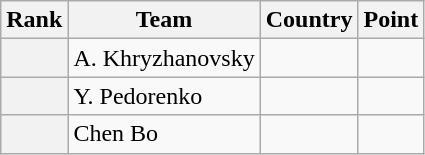<table class="wikitable sortable">
<tr>
<th>Rank</th>
<th>Team</th>
<th>Country</th>
<th>Point</th>
</tr>
<tr>
<th></th>
<td>A. Khryzhanovsky</td>
<td></td>
<td></td>
</tr>
<tr>
<th></th>
<td>Y. Pedorenko</td>
<td></td>
<td></td>
</tr>
<tr>
<th></th>
<td>Chen Bo</td>
<td></td>
<td></td>
</tr>
</table>
